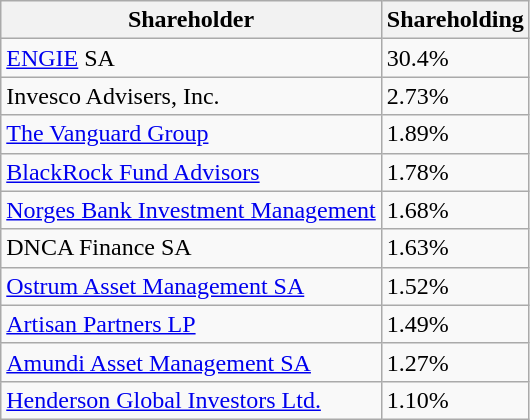<table class="wikitable sortable">
<tr>
<th scope="col">Shareholder</th>
<th scope="col" data-sort-type="number">Shareholding</th>
</tr>
<tr>
<td><a href='#'>ENGIE</a> SA</td>
<td>30.4%</td>
</tr>
<tr>
<td>Invesco Advisers, Inc.</td>
<td>2.73%</td>
</tr>
<tr>
<td><a href='#'>The Vanguard Group</a></td>
<td>1.89%</td>
</tr>
<tr>
<td><a href='#'>BlackRock Fund Advisors</a></td>
<td>1.78%</td>
</tr>
<tr>
<td><a href='#'>Norges Bank Investment Management</a></td>
<td>1.68%</td>
</tr>
<tr>
<td>DNCA Finance SA</td>
<td>1.63%</td>
</tr>
<tr>
<td><a href='#'>Ostrum Asset Management SA</a></td>
<td>1.52%</td>
</tr>
<tr>
<td><a href='#'>Artisan Partners LP</a></td>
<td>1.49%</td>
</tr>
<tr>
<td><a href='#'>Amundi Asset Management SA</a></td>
<td>1.27%</td>
</tr>
<tr>
<td><a href='#'>Henderson Global Investors Ltd.</a></td>
<td>1.10%</td>
</tr>
</table>
